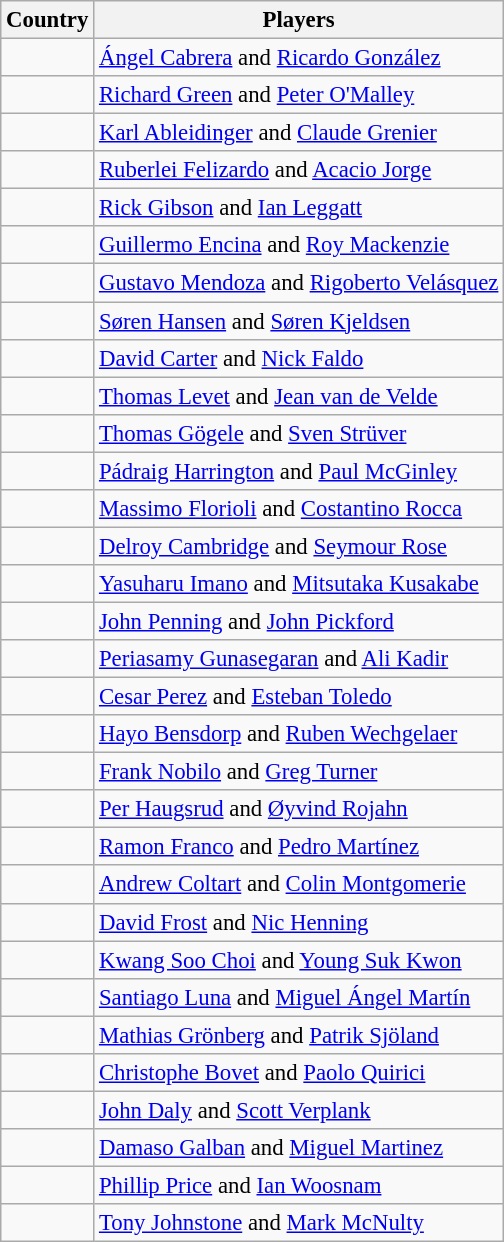<table class="wikitable" style="font-size:95%;">
<tr>
<th>Country</th>
<th>Players</th>
</tr>
<tr>
<td></td>
<td><a href='#'>Ángel Cabrera</a> and <a href='#'>Ricardo González</a></td>
</tr>
<tr>
<td></td>
<td><a href='#'>Richard Green</a> and <a href='#'>Peter O'Malley</a></td>
</tr>
<tr>
<td></td>
<td><a href='#'>Karl Ableidinger</a> and <a href='#'>Claude Grenier</a></td>
</tr>
<tr>
<td></td>
<td><a href='#'>Ruberlei Felizardo</a> and <a href='#'>Acacio Jorge</a></td>
</tr>
<tr>
<td></td>
<td><a href='#'>Rick Gibson</a> and <a href='#'>Ian Leggatt</a></td>
</tr>
<tr>
<td></td>
<td><a href='#'>Guillermo Encina</a> and <a href='#'>Roy Mackenzie</a></td>
</tr>
<tr>
<td></td>
<td><a href='#'>Gustavo Mendoza</a> and <a href='#'>Rigoberto Velásquez</a></td>
</tr>
<tr>
<td></td>
<td><a href='#'>Søren Hansen</a> and <a href='#'>Søren Kjeldsen</a></td>
</tr>
<tr>
<td></td>
<td><a href='#'>David Carter</a> and <a href='#'>Nick Faldo</a></td>
</tr>
<tr>
<td></td>
<td><a href='#'>Thomas Levet</a> and <a href='#'>Jean van de Velde</a></td>
</tr>
<tr>
<td></td>
<td><a href='#'>Thomas Gögele</a> and <a href='#'>Sven Strüver</a></td>
</tr>
<tr>
<td></td>
<td><a href='#'>Pádraig Harrington</a> and <a href='#'>Paul McGinley</a></td>
</tr>
<tr>
<td></td>
<td><a href='#'>Massimo Florioli</a> and <a href='#'>Costantino Rocca</a></td>
</tr>
<tr>
<td></td>
<td><a href='#'>Delroy Cambridge</a> and <a href='#'>Seymour Rose</a></td>
</tr>
<tr>
<td></td>
<td><a href='#'>Yasuharu Imano</a> and <a href='#'>Mitsutaka Kusakabe</a></td>
</tr>
<tr>
<td></td>
<td><a href='#'>John Penning</a> and <a href='#'>John Pickford</a></td>
</tr>
<tr>
<td></td>
<td><a href='#'>Periasamy Gunasegaran</a> and <a href='#'>Ali Kadir</a></td>
</tr>
<tr>
<td></td>
<td><a href='#'>Cesar Perez</a> and <a href='#'>Esteban Toledo</a></td>
</tr>
<tr>
<td></td>
<td><a href='#'>Hayo Bensdorp</a> and <a href='#'>Ruben Wechgelaer</a></td>
</tr>
<tr>
<td></td>
<td><a href='#'>Frank Nobilo</a> and <a href='#'>Greg Turner</a></td>
</tr>
<tr>
<td></td>
<td><a href='#'>Per Haugsrud</a> and <a href='#'>Øyvind Rojahn</a></td>
</tr>
<tr>
<td></td>
<td><a href='#'>Ramon Franco</a> and <a href='#'>Pedro Martínez</a></td>
</tr>
<tr>
<td></td>
<td><a href='#'>Andrew Coltart</a> and <a href='#'>Colin Montgomerie</a></td>
</tr>
<tr>
<td></td>
<td><a href='#'>David Frost</a> and <a href='#'>Nic Henning</a></td>
</tr>
<tr>
<td></td>
<td><a href='#'>Kwang Soo Choi</a> and <a href='#'>Young Suk Kwon</a></td>
</tr>
<tr>
<td></td>
<td><a href='#'>Santiago Luna</a> and <a href='#'>Miguel Ángel Martín</a></td>
</tr>
<tr>
<td></td>
<td><a href='#'>Mathias Grönberg</a> and <a href='#'>Patrik Sjöland</a></td>
</tr>
<tr>
<td></td>
<td><a href='#'>Christophe Bovet</a> and <a href='#'>Paolo Quirici</a></td>
</tr>
<tr>
<td></td>
<td><a href='#'>John Daly</a> and <a href='#'>Scott Verplank</a></td>
</tr>
<tr>
<td></td>
<td><a href='#'>Damaso Galban</a> and <a href='#'>Miguel Martinez</a></td>
</tr>
<tr>
<td></td>
<td><a href='#'>Phillip Price</a> and <a href='#'>Ian Woosnam</a></td>
</tr>
<tr>
<td></td>
<td><a href='#'>Tony Johnstone</a> and <a href='#'>Mark McNulty</a></td>
</tr>
</table>
